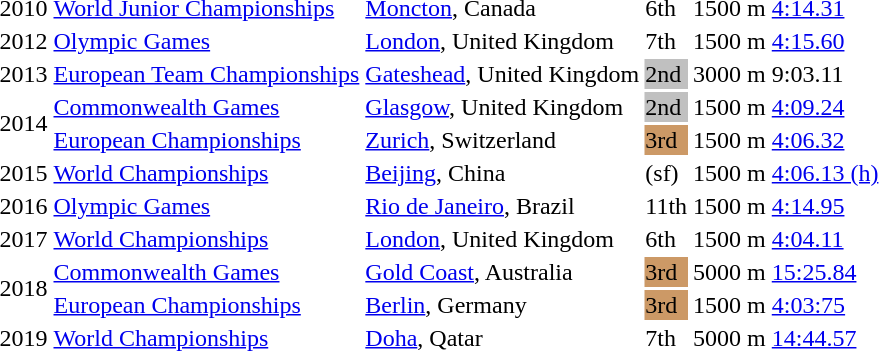<table>
<tr>
<td>2010</td>
<td><a href='#'>World Junior Championships</a></td>
<td><a href='#'>Moncton</a>, Canada</td>
<td>6th</td>
<td>1500 m</td>
<td><a href='#'>4:14.31</a></td>
</tr>
<tr>
<td>2012</td>
<td><a href='#'>Olympic Games</a></td>
<td><a href='#'>London</a>, United Kingdom</td>
<td>7th</td>
<td>1500 m</td>
<td><a href='#'>4:15.60</a></td>
</tr>
<tr>
<td>2013</td>
<td><a href='#'>European Team Championships</a></td>
<td><a href='#'>Gateshead</a>, United Kingdom</td>
<td bgcolor=silver>2nd</td>
<td>3000 m</td>
<td>9:03.11</td>
</tr>
<tr>
<td rowspan=2>2014</td>
<td><a href='#'>Commonwealth Games</a></td>
<td><a href='#'>Glasgow</a>, United Kingdom</td>
<td bgcolor=silver>2nd</td>
<td>1500 m</td>
<td><a href='#'>4:09.24</a></td>
</tr>
<tr>
<td><a href='#'>European Championships</a></td>
<td><a href='#'>Zurich</a>, Switzerland</td>
<td bgcolor=cc9966>3rd</td>
<td>1500 m</td>
<td><a href='#'>4:06.32</a></td>
</tr>
<tr>
<td>2015</td>
<td><a href='#'>World Championships</a></td>
<td><a href='#'>Beijing</a>, China</td>
<td> (sf)</td>
<td>1500 m</td>
<td><a href='#'>4:06.13 (h)</a></td>
</tr>
<tr>
<td>2016</td>
<td><a href='#'>Olympic Games</a></td>
<td><a href='#'>Rio de Janeiro</a>, Brazil</td>
<td>11th</td>
<td>1500 m</td>
<td><a href='#'>4:14.95</a></td>
</tr>
<tr>
<td>2017</td>
<td><a href='#'>World Championships</a></td>
<td><a href='#'>London</a>, United Kingdom</td>
<td>6th</td>
<td>1500 m</td>
<td><a href='#'>4:04.11</a></td>
</tr>
<tr>
<td rowspan=2>2018</td>
<td><a href='#'>Commonwealth Games</a></td>
<td><a href='#'>Gold Coast</a>, Australia</td>
<td bgcolor=cc9966>3rd</td>
<td>5000 m</td>
<td><a href='#'>15:25.84</a></td>
</tr>
<tr>
<td><a href='#'>European Championships</a></td>
<td><a href='#'>Berlin</a>, Germany</td>
<td bgcolor=cc9966>3rd</td>
<td>1500 m</td>
<td><a href='#'>4:03:75</a></td>
</tr>
<tr>
<td>2019</td>
<td><a href='#'>World Championships</a></td>
<td><a href='#'>Doha</a>, Qatar</td>
<td>7th</td>
<td>5000 m</td>
<td><a href='#'>14:44.57</a></td>
</tr>
</table>
